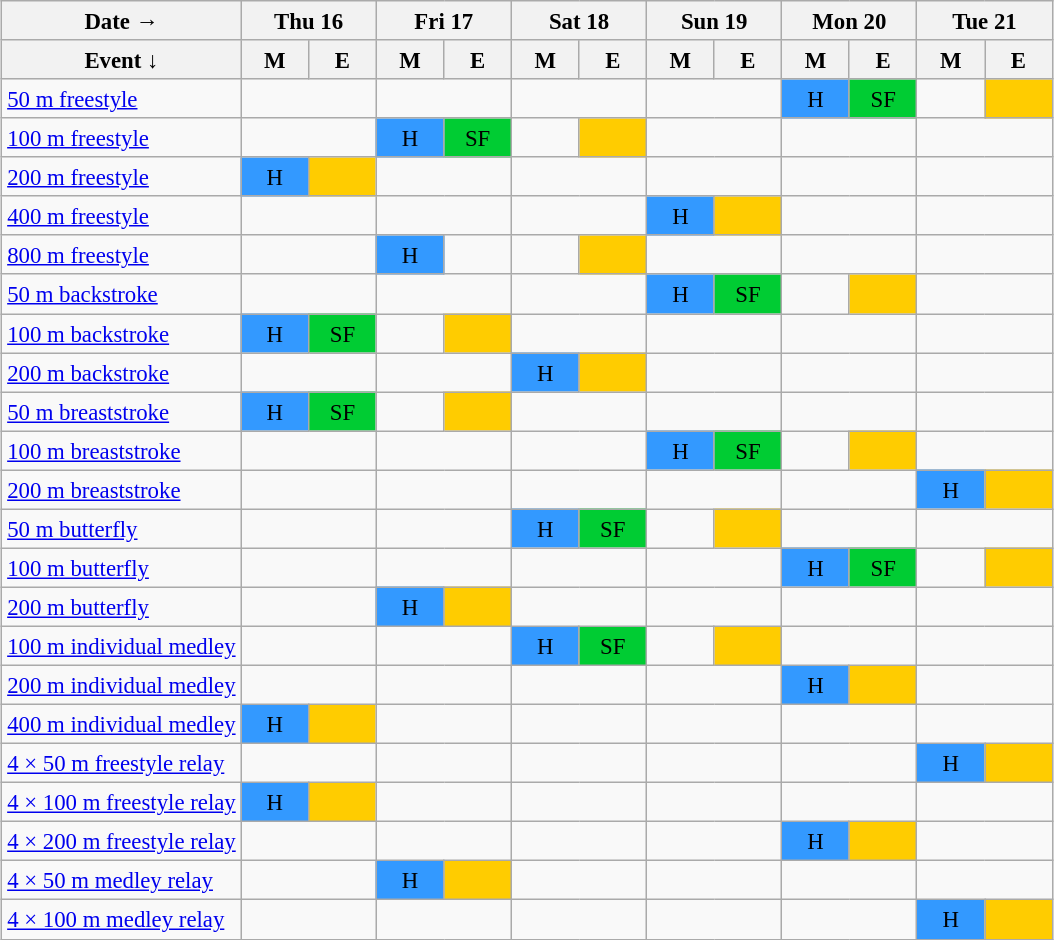<table class="wikitable" style="margin:0.5em auto; font-size:95%; line-height:1.25em;">
<tr style="text-align:center;">
<th>Date →</th>
<th colspan="2">Thu 16</th>
<th colspan="2">Fri 17</th>
<th colspan="2">Sat 18</th>
<th colspan="2">Sun 19</th>
<th colspan="2">Mon 20</th>
<th colspan="2">Tue 21</th>
</tr>
<tr>
<th>Event   ↓</th>
<th style="width:2.5em;">M</th>
<th style="width:2.5em;">E</th>
<th style="width:2.5em;">M</th>
<th style="width:2.5em;">E</th>
<th style="width:2.5em;">M</th>
<th style="width:2.5em;">E</th>
<th style="width:2.5em;">M</th>
<th style="width:2.5em;">E</th>
<th style="width:2.5em;">M</th>
<th style="width:2.5em;">E</th>
<th style="width:2.5em;">M</th>
<th style="width:2.5em;">E</th>
</tr>
<tr style="text-align:center;">
<td style="text-align:left;"><a href='#'>50 m freestyle</a></td>
<td colspan="2"></td>
<td colspan="2"></td>
<td colspan="2"></td>
<td colspan="2"></td>
<td style="background-color:#3399ff;">H</td>
<td style="background-color:#00cc33;">SF</td>
<td></td>
<td style="background-color:#ffcc00;"></td>
</tr>
<tr style="text-align:center;">
<td style="text-align:left;"><a href='#'>100 m freestyle</a></td>
<td colspan="2"></td>
<td style="background-color:#3399ff;">H</td>
<td style="background-color:#00cc33;">SF</td>
<td></td>
<td style="background-color:#ffcc00;"></td>
<td colspan="2"></td>
<td colspan="2"></td>
<td colspan="2"></td>
</tr>
<tr style="text-align:center;">
<td style="text-align:left;"><a href='#'>200 m freestyle</a></td>
<td style="background-color:#3399ff;">H</td>
<td style="background-color:#ffcc00;"></td>
<td colspan="2"></td>
<td colspan="2"></td>
<td colspan="2"></td>
<td colspan="2"></td>
<td colspan="2"></td>
</tr>
<tr style="text-align:center;">
<td style="text-align:left;"><a href='#'>400 m freestyle</a></td>
<td colspan="2"></td>
<td colspan="2"></td>
<td colspan="2"></td>
<td style="background-color:#3399ff;">H</td>
<td style="background-color:#ffcc00;"></td>
<td colspan="2"></td>
<td colspan="2"></td>
</tr>
<tr style="text-align:center;">
<td style="text-align:left;"><a href='#'>800 m freestyle</a></td>
<td colspan="2"></td>
<td style="background-color:#3399ff;">H</td>
<td></td>
<td></td>
<td style="background-color:#ffcc00;"></td>
<td colspan="2"></td>
<td colspan="2"></td>
<td colspan="2"></td>
</tr>
<tr style="text-align:center;">
<td style="text-align:left;"><a href='#'>50 m backstroke</a></td>
<td colspan="2"></td>
<td colspan="2"></td>
<td colspan="2"></td>
<td style="background-color:#3399ff;">H</td>
<td style="background-color:#00cc33;">SF</td>
<td></td>
<td style="background-color:#ffcc00;"></td>
<td colspan="2"></td>
</tr>
<tr style="text-align:center;">
<td style="text-align:left;"><a href='#'>100 m backstroke</a></td>
<td style="background-color:#3399ff;">H</td>
<td style="background-color:#00cc33;">SF</td>
<td></td>
<td style="background-color:#ffcc00;"></td>
<td colspan="2"></td>
<td colspan="2"></td>
<td colspan="2"></td>
<td colspan="2"></td>
</tr>
<tr style="text-align:center;">
<td style="text-align:left;"><a href='#'>200 m backstroke</a></td>
<td colspan="2"></td>
<td colspan="2"></td>
<td style="background-color:#3399ff;">H</td>
<td style="background-color:#ffcc00;"></td>
<td colspan="2"></td>
<td colspan="2"></td>
<td colspan="2"></td>
</tr>
<tr style="text-align:center;">
<td style="text-align:left;"><a href='#'>50 m breaststroke</a></td>
<td style="background-color:#3399ff;">H</td>
<td style="background-color:#00cc33;">SF</td>
<td></td>
<td style="background-color:#ffcc00;"></td>
<td colspan="2"></td>
<td colspan="2"></td>
<td colspan="2"></td>
<td colspan="2"></td>
</tr>
<tr style="text-align:center;">
<td style="text-align:left;"><a href='#'>100 m breaststroke</a></td>
<td colspan="2"></td>
<td colspan="2"></td>
<td colspan="2"></td>
<td style="background-color:#3399ff;">H</td>
<td style="background-color:#00cc33;">SF</td>
<td></td>
<td style="background-color:#ffcc00;"></td>
<td colspan="2"></td>
</tr>
<tr style="text-align:center;">
<td style="text-align:left;"><a href='#'>200 m breaststroke</a></td>
<td colspan="2"></td>
<td colspan="2"></td>
<td colspan="2"></td>
<td colspan="2"></td>
<td colspan="2"></td>
<td style="background-color:#3399ff;">H</td>
<td style="background-color:#ffcc00;"></td>
</tr>
<tr style="text-align:center;">
<td style="text-align:left;"><a href='#'>50 m butterfly</a></td>
<td colspan="2"></td>
<td colspan="2"></td>
<td style="background-color:#3399ff;">H</td>
<td style="background-color:#00cc33;">SF</td>
<td></td>
<td style="background-color:#ffcc00;"></td>
<td colspan="2"></td>
<td colspan="2"></td>
</tr>
<tr style="text-align:center;">
<td style="text-align:left;"><a href='#'>100 m butterfly</a></td>
<td colspan="2"></td>
<td colspan="2"></td>
<td colspan="2"></td>
<td colspan="2"></td>
<td style="background-color:#3399ff;">H</td>
<td style="background-color:#00cc33;">SF</td>
<td></td>
<td style="background-color:#ffcc00;"></td>
</tr>
<tr style="text-align:center;">
<td style="text-align:left;"><a href='#'>200 m butterfly</a></td>
<td colspan="2"></td>
<td style="background-color:#3399ff;">H</td>
<td style="background-color:#ffcc00;"></td>
<td colspan="2"></td>
<td colspan="2"></td>
<td colspan="2"></td>
<td colspan="2"></td>
</tr>
<tr style="text-align:center;">
<td style="text-align:left;"><a href='#'>100 m individual medley</a></td>
<td colspan="2"></td>
<td colspan="2"></td>
<td style="background-color:#3399ff;">H</td>
<td style="background-color:#00cc33;">SF</td>
<td></td>
<td style="background-color:#ffcc00;"></td>
<td colspan="2"></td>
<td colspan="2"></td>
</tr>
<tr style="text-align:center;">
<td style="text-align:left;"><a href='#'>200 m individual medley</a></td>
<td colspan="2"></td>
<td colspan="2"></td>
<td colspan="2"></td>
<td colspan="2"></td>
<td style="background-color:#3399ff;">H</td>
<td style="background-color:#ffcc00;"></td>
<td colspan="2"></td>
</tr>
<tr style="text-align:center;">
<td style="text-align:left;"><a href='#'>400 m individual medley</a></td>
<td style="background-color:#3399ff;">H</td>
<td style="background-color:#ffcc00;"></td>
<td colspan="2"></td>
<td colspan="2"></td>
<td colspan="2"></td>
<td colspan="2"></td>
<td colspan="2"></td>
</tr>
<tr style="text-align:center;">
<td style="text-align:left;"><a href='#'>4 × 50 m freestyle relay</a></td>
<td colspan="2"></td>
<td colspan="2"></td>
<td colspan="2"></td>
<td colspan="2"></td>
<td colspan="2"></td>
<td style="background-color:#3399ff;">H</td>
<td style="background-color:#ffcc00;"></td>
</tr>
<tr style="text-align:center;">
<td style="text-align:left;"><a href='#'>4 × 100 m freestyle relay</a></td>
<td style="background-color:#3399ff;">H</td>
<td style="background-color:#ffcc00;"></td>
<td colspan="2"></td>
<td colspan="2"></td>
<td colspan="2"></td>
<td colspan="2"></td>
<td colspan="2"></td>
</tr>
<tr style="text-align:center;">
<td style="text-align:left;"><a href='#'>4 × 200 m freestyle relay</a></td>
<td colspan="2"></td>
<td colspan="2"></td>
<td colspan="2"></td>
<td colspan="2"></td>
<td style="background-color:#3399ff;">H</td>
<td style="background-color:#ffcc00;"></td>
<td colspan="2"></td>
</tr>
<tr style="text-align:center;">
<td style="text-align:left;"><a href='#'>4 × 50 m medley relay</a></td>
<td colspan="2"></td>
<td style="background-color:#3399ff;">H</td>
<td style="background-color:#ffcc00;"></td>
<td colspan="2"></td>
<td colspan="2"></td>
<td colspan="2"></td>
<td colspan="2"></td>
</tr>
<tr style="text-align:center;">
<td style="text-align:left;"><a href='#'>4 × 100 m medley relay</a></td>
<td colspan="2"></td>
<td colspan="2"></td>
<td colspan="2"></td>
<td colspan="2"></td>
<td colspan="2"></td>
<td style="background-color:#3399ff;">H</td>
<td style="background-color:#ffcc00;"></td>
</tr>
</table>
